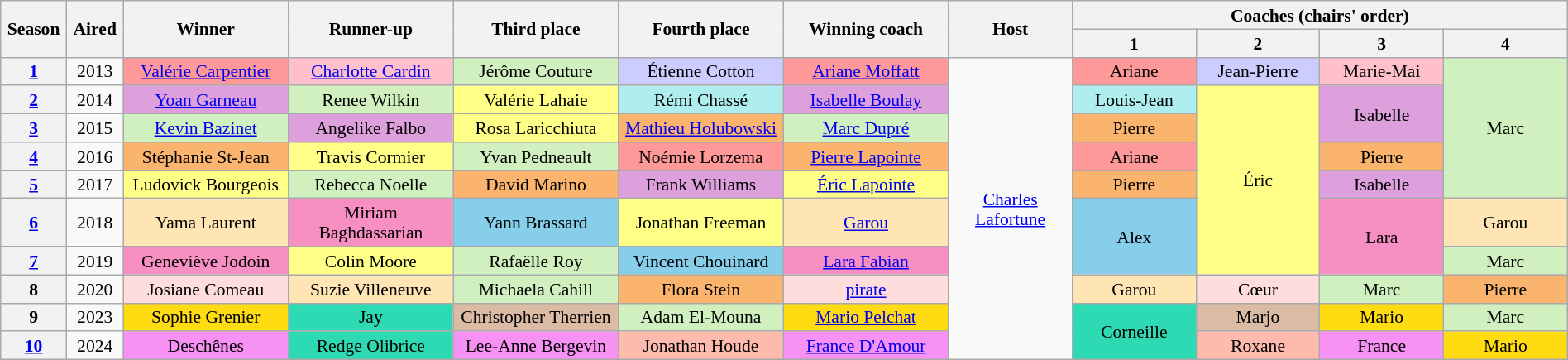<table class="wikitable" style="text-align:center; font-size:90%; line-height:16px; width:100%">
<tr>
<th rowspan="2" scope="col" width="01%">Season</th>
<th rowspan="2" scope="col" width="01%">Aired</th>
<th rowspan="2" scope="col" width="08%">Winner</th>
<th rowspan="2" scope="col" width="08%">Runner-up</th>
<th rowspan="2" scope="col" width="08%">Third place</th>
<th rowspan="2" scope="col" width="08%">Fourth place</th>
<th rowspan="2" scope="col" width="08%">Winning coach</th>
<th rowspan="2" scope="col" width="06%">Host</th>
<th colspan="4" scope="col" width="00%">Coaches (chairs' order)</th>
</tr>
<tr>
<th width="6%">1</th>
<th width="6%">2</th>
<th width="6%">3</th>
<th width="6%">4</th>
</tr>
<tr>
<th><a href='#'>1</a></th>
<td>2013</td>
<td style="background:#ff9999"><a href='#'>Valérie Carpentier</a></td>
<td style="background:pink"><a href='#'>Charlotte Cardin</a></td>
<td style="background:#d0f0c0">Jérôme Couture</td>
<td style="background:#ccccff">Étienne Cotton</td>
<td style="background:#ff9999"><a href='#'>Ariane Moffatt</a></td>
<td rowspan="21"><a href='#'>Charles Lafortune</a></td>
<td style="background:#ff9999">Ariane</td>
<td style="background:#ccccff">Jean-Pierre</td>
<td style="background:pink">Marie-Mai</td>
<td style="background:#d0f0c0" rowspan="5">Marc</td>
</tr>
<tr>
<th><a href='#'>2</a></th>
<td>2014</td>
<td style="background:#dda0dd"><a href='#'>Yoan Garneau</a></td>
<td style="background:#d0f0c0">Renee Wilkin</td>
<td style="background:#ffff88">Valérie Lahaie</td>
<td style="background:#afeeee">Rémi Chassé</td>
<td style="background:#dda0dd"><a href='#'>Isabelle Boulay</a></td>
<td style="background:#afeeee">Louis-Jean</td>
<td style="background:#ffff88" rowspan="6">Éric</td>
<td style="background:#dda0dd" rowspan="2">Isabelle</td>
</tr>
<tr>
<th><a href='#'>3</a></th>
<td>2015</td>
<td style="background:#d0f0c0"><a href='#'>Kevin Bazinet</a></td>
<td style="background:#dda0dd">Angelike Falbo</td>
<td style="background:#ffff88">Rosa Laricchiuta</td>
<td style="background:#fbb46e"><a href='#'>Mathieu Holubowski</a></td>
<td style="background:#d0f0c0"><a href='#'>Marc Dupré</a></td>
<td style="background:#fbb46e">Pierre</td>
</tr>
<tr>
<th><a href='#'>4</a></th>
<td>2016</td>
<td style="background:#fbb46e">Stéphanie St-Jean</td>
<td style="background:#ffff88">Travis Cormier</td>
<td style="background:#d0f0c0">Yvan Pedneault</td>
<td style="background:#ff9999">Noémie Lorzema</td>
<td style="background:#fbb46e"><a href='#'>Pierre Lapointe</a></td>
<td style="background:#ff9999">Ariane</td>
<td style="background:#fbb46e">Pierre</td>
</tr>
<tr>
<th><a href='#'>5</a></th>
<td>2017</td>
<td style="background:#ffff88">Ludovick Bourgeois</td>
<td style="background:#d0f0c0">Rebecca Noelle</td>
<td style="background:#fbb46e">David Marino</td>
<td style="background:#dda0dd">Frank Williams</td>
<td style="background:#ffff88"><a href='#'>Éric Lapointe</a></td>
<td style="background:#fbb46e">Pierre</td>
<td style="background:#dda0dd">Isabelle</td>
</tr>
<tr>
<th><a href='#'>6</a></th>
<td>2018</td>
<td style="background:#ffe5b4">Yama Laurent</td>
<td style="background:#F78FC2">Miriam Baghdassarian</td>
<td style="background:#87ceeb">Yann Brassard</td>
<td style="background:#ffff88">Jonathan Freeman</td>
<td style="background:#ffe5b4"><a href='#'>Garou</a></td>
<td style="background:#87ceeb" rowspan="2">Alex</td>
<td style="background:#F78FC2" rowspan="2">Lara</td>
<td style="background:#ffe5b4">Garou</td>
</tr>
<tr>
<th><a href='#'>7</a></th>
<td>2019</td>
<td style="background:#F78FC2">Geneviève Jodoin</td>
<td style="background:#ffff88">Colin Moore</td>
<td style="background:#d0f0c0">Rafaëlle Roy</td>
<td style="background:#87ceeb">Vincent Chouinard</td>
<td style="background:#F78FC2"><a href='#'>Lara Fabian</a></td>
<td style="background:#d0f0c0">Marc</td>
</tr>
<tr>
<th>8</th>
<td>2020</td>
<td style="background:#ffdddd">Josiane Comeau</td>
<td style="background:#ffe5b4">Suzie Villeneuve</td>
<td style="background:#d0f0c0">Michaela Cahill</td>
<td style="background:#fbb46e">Flora Stein</td>
<td style="background:#ffdddd"><a href='#'> pirate</a></td>
<td style="background:#ffe5b4">Garou</td>
<td style="background:#ffdddd">Cœur</td>
<td style="background:#d0f0c0">Marc</td>
<td style="background:#fbb46e">Pierre</td>
</tr>
<tr>
<th>9</th>
<td>2023</td>
<td style="background:#ffdb11">Sophie Grenier</td>
<td style="background:#2ddab4">Jay</td>
<td style="background:#dbbba4">Christopher Therrien</td>
<td style="background:#d0f0c0">Adam El-Mouna</td>
<td style="background:#ffdb11"><a href='#'>Mario Pelchat</a></td>
<td rowspan="2" style="background:#2ddab4">Corneille</td>
<td style="background:#dbbba4">Marjo</td>
<td style="background:#ffdb11">Mario</td>
<td style="background:#d0f0c0">Marc</td>
</tr>
<tr>
<th><a href='#'>10</a></th>
<td>2024</td>
<td style="background:#f791f3"> Deschênes</td>
<td style="background:#2ddab4">Redge Olibrice</td>
<td style="background:#f791f3">Lee-Anne Bergevin</td>
<td style="background:#febaad">Jonathan Houde</td>
<td style="background:#f791f3"><a href='#'>France D'Amour</a></td>
<td style="background:#febaad">Roxane</td>
<td style="background:#f791f3">France</td>
<td style="background:#ffdb11">Mario</td>
</tr>
</table>
